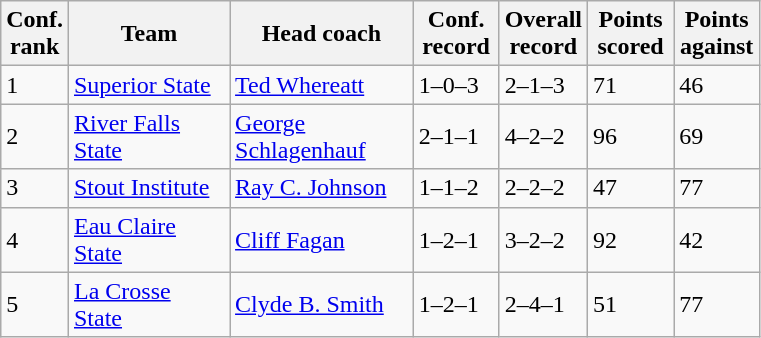<table class="sortable wikitable">
<tr>
<th width="25">Conf. rank</th>
<th width="100">Team</th>
<th width="115">Head coach</th>
<th width="50">Conf. record</th>
<th width="50">Overall record</th>
<th width="50">Points scored</th>
<th width="50">Points against</th>
</tr>
<tr align="left" bgcolor="">
<td>1</td>
<td><a href='#'>Superior State</a></td>
<td><a href='#'>Ted Whereatt</a></td>
<td>1–0–3</td>
<td>2–1–3</td>
<td>71</td>
<td>46</td>
</tr>
<tr align="left" bgcolor="">
<td>2</td>
<td><a href='#'>River Falls State</a></td>
<td><a href='#'>George Schlagenhauf</a></td>
<td>2–1–1</td>
<td>4–2–2</td>
<td>96</td>
<td>69</td>
</tr>
<tr align="left" bgcolor="">
<td>3</td>
<td><a href='#'>Stout Institute</a></td>
<td><a href='#'>Ray C. Johnson</a></td>
<td>1–1–2</td>
<td>2–2–2</td>
<td>47</td>
<td>77</td>
</tr>
<tr align="left" bgcolor="">
<td>4</td>
<td><a href='#'>Eau Claire State</a></td>
<td><a href='#'>Cliff Fagan</a></td>
<td>1–2–1</td>
<td>3–2–2</td>
<td>92</td>
<td>42</td>
</tr>
<tr align="left" bgcolor="">
<td>5</td>
<td><a href='#'>La Crosse State</a></td>
<td><a href='#'>Clyde B. Smith</a></td>
<td>1–2–1</td>
<td>2–4–1</td>
<td>51</td>
<td>77</td>
</tr>
</table>
